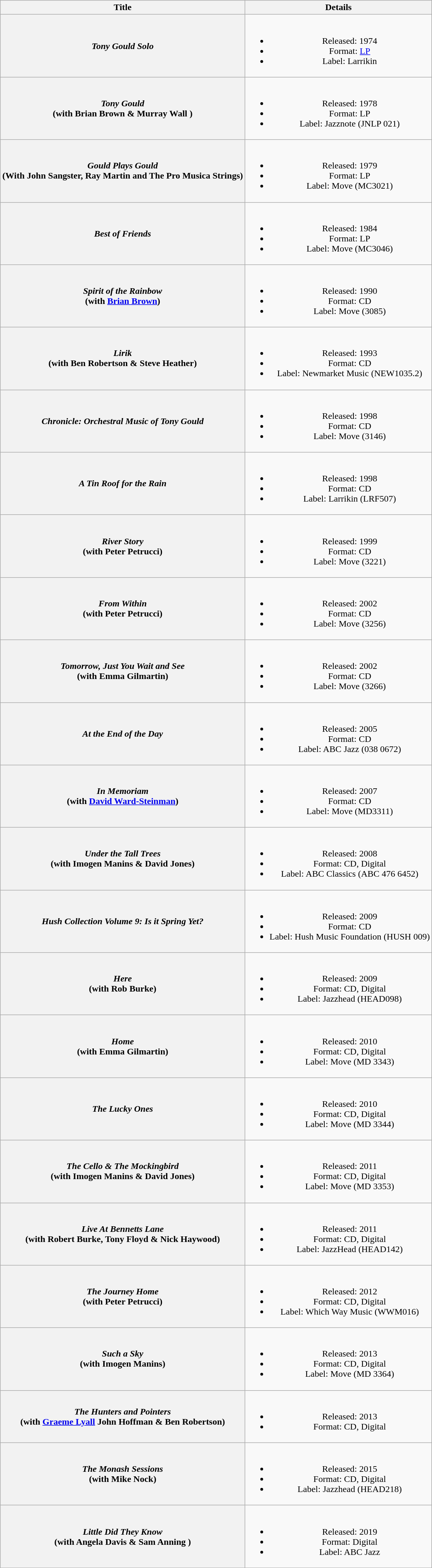<table class="wikitable plainrowheaders" style="text-align:center;" border="1">
<tr>
<th>Title</th>
<th>Details</th>
</tr>
<tr>
<th scope="row"><em>Tony Gould Solo</em></th>
<td><br><ul><li>Released: 1974</li><li>Format: <a href='#'>LP</a></li><li>Label: Larrikin</li></ul></td>
</tr>
<tr>
<th scope="row"><em>Tony Gould</em> <br> (with Brian Brown & Murray Wall )</th>
<td><br><ul><li>Released: 1978</li><li>Format: LP</li><li>Label: Jazznote (JNLP 021)</li></ul></td>
</tr>
<tr>
<th scope="row"><em>Gould Plays Gould</em> <br> (With John Sangster, Ray Martin and The Pro Musica Strings)</th>
<td><br><ul><li>Released: 1979</li><li>Format: LP</li><li>Label: Move (MC3021)</li></ul></td>
</tr>
<tr>
<th scope="row"><em>Best of Friends</em></th>
<td><br><ul><li>Released: 1984</li><li>Format: LP</li><li>Label: Move (MC3046)</li></ul></td>
</tr>
<tr>
<th scope="row"><em>Spirit of the Rainbow</em> <br> (with <a href='#'>Brian Brown</a>)</th>
<td><br><ul><li>Released: 1990</li><li>Format: CD</li><li>Label: Move (3085)</li></ul></td>
</tr>
<tr>
<th scope="row"><em>Lirik</em> <br> (with Ben Robertson & Steve Heather)</th>
<td><br><ul><li>Released: 1993</li><li>Format: CD</li><li>Label: Newmarket Music (NEW1035.2)</li></ul></td>
</tr>
<tr>
<th scope="row"><em>Chronicle: Orchestral Music of Tony Gould</em></th>
<td><br><ul><li>Released: 1998</li><li>Format: CD</li><li>Label: Move (3146)</li></ul></td>
</tr>
<tr>
<th scope="row"><em>A Tin Roof for the Rain</em></th>
<td><br><ul><li>Released: 1998</li><li>Format: CD</li><li>Label: Larrikin (LRF507)</li></ul></td>
</tr>
<tr>
<th scope="row"><em>River Story</em> <br> (with Peter Petrucci)</th>
<td><br><ul><li>Released: 1999</li><li>Format: CD</li><li>Label: Move (3221)</li></ul></td>
</tr>
<tr>
<th scope="row"><em>From Within</em> <br> (with Peter Petrucci)</th>
<td><br><ul><li>Released: 2002</li><li>Format: CD</li><li>Label: Move (3256)</li></ul></td>
</tr>
<tr>
<th scope="row"><em>Tomorrow, Just You Wait and See</em> <br> (with Emma Gilmartin)</th>
<td><br><ul><li>Released: 2002</li><li>Format: CD</li><li>Label: Move (3266)</li></ul></td>
</tr>
<tr>
<th scope="row"><em>At the End of the Day</em></th>
<td><br><ul><li>Released: 2005</li><li>Format: CD</li><li>Label: ABC Jazz (038 0672)</li></ul></td>
</tr>
<tr>
<th scope="row"><em>In Memoriam</em> <br> (with <a href='#'>David Ward-Steinman</a>)</th>
<td><br><ul><li>Released: 2007</li><li>Format: CD</li><li>Label: Move (MD3311)</li></ul></td>
</tr>
<tr>
<th scope="row"><em>Under the Tall Trees</em> <br> (with Imogen Manins & David Jones)</th>
<td><br><ul><li>Released: 2008</li><li>Format: CD, Digital</li><li>Label: ABC Classics (ABC 476 6452)</li></ul></td>
</tr>
<tr>
<th scope="row"><em>Hush Collection Volume 9: Is it Spring Yet?</em></th>
<td><br><ul><li>Released: 2009</li><li>Format: CD</li><li>Label: Hush Music Foundation (HUSH 009)</li></ul></td>
</tr>
<tr>
<th scope="row"><em>Here</em> <br> (with Rob Burke)</th>
<td><br><ul><li>Released: 2009</li><li>Format: CD, Digital</li><li>Label: Jazzhead (HEAD098)</li></ul></td>
</tr>
<tr>
<th scope="row"><em>Home</em> <br> (with Emma Gilmartin)</th>
<td><br><ul><li>Released: 2010</li><li>Format: CD, Digital</li><li>Label: Move (MD 3343)</li></ul></td>
</tr>
<tr>
<th scope="row"><em>The Lucky Ones</em></th>
<td><br><ul><li>Released: 2010</li><li>Format: CD, Digital</li><li>Label: Move (MD 3344)</li></ul></td>
</tr>
<tr>
<th scope="row"><em>The Cello & The Mockingbird</em> <br> (with Imogen Manins & David Jones)</th>
<td><br><ul><li>Released: 2011</li><li>Format: CD, Digital</li><li>Label: Move (MD 3353)</li></ul></td>
</tr>
<tr>
<th scope="row"><em>Live At Bennetts Lane</em> <br> (with Robert Burke, Tony Floyd & Nick Haywood)</th>
<td><br><ul><li>Released: 2011</li><li>Format: CD, Digital</li><li>Label: JazzHead (HEAD142)</li></ul></td>
</tr>
<tr>
<th scope="row"><em>The Journey Home</em> <br> (with Peter Petrucci)</th>
<td><br><ul><li>Released: 2012</li><li>Format: CD, Digital</li><li>Label: Which Way Music (WWM016)</li></ul></td>
</tr>
<tr>
<th scope="row"><em>Such a Sky</em> <br> (with Imogen Manins)</th>
<td><br><ul><li>Released: 2013</li><li>Format: CD, Digital</li><li>Label: Move (MD 3364)</li></ul></td>
</tr>
<tr>
<th scope="row"><em>The Hunters and Pointers</em> <br> (with <a href='#'>Graeme Lyall</a> John Hoffman & Ben Robertson)</th>
<td><br><ul><li>Released: 2013</li><li>Format: CD, Digital</li></ul></td>
</tr>
<tr>
<th scope="row"><em>The Monash Sessions</em> <br> (with Mike Nock)</th>
<td><br><ul><li>Released: 2015</li><li>Format: CD, Digital</li><li>Label: Jazzhead (HEAD218)</li></ul></td>
</tr>
<tr>
<th scope="row"><em>Little Did They Know</em> <br> (with Angela Davis & Sam Anning )</th>
<td><br><ul><li>Released: 2019</li><li>Format: Digital</li><li>Label: ABC Jazz</li></ul></td>
</tr>
</table>
